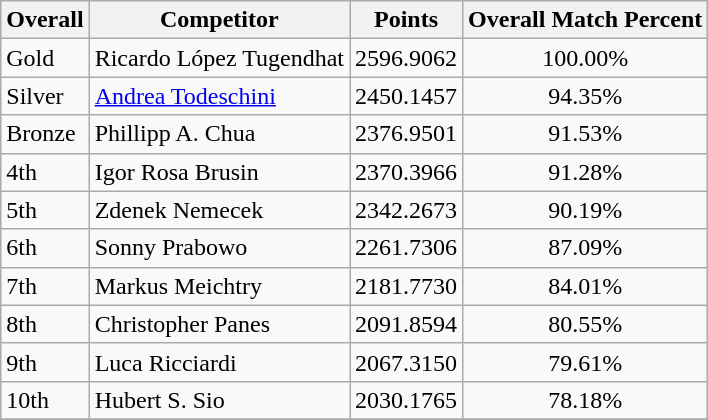<table class="wikitable sortable" style="text-align: left;">
<tr>
<th>Overall</th>
<th>Competitor</th>
<th>Points</th>
<th colspan="2">Overall Match Percent</th>
</tr>
<tr>
<td> Gold</td>
<td>Ricardo López Tugendhat</td>
<td>2596.9062</td>
<td colspan="2" style="text-align: center;">100.00%</td>
</tr>
<tr>
<td> Silver</td>
<td><a href='#'>Andrea Todeschini</a></td>
<td>2450.1457</td>
<td colspan="2" style="text-align: center;">94.35%</td>
</tr>
<tr>
<td> Bronze</td>
<td>Phillipp A. Chua</td>
<td>2376.9501</td>
<td colspan="2" style="text-align: center;">91.53%</td>
</tr>
<tr>
<td>4th</td>
<td>Igor Rosa Brusin</td>
<td>2370.3966</td>
<td colspan="2" style="text-align: center;">91.28%</td>
</tr>
<tr>
<td>5th</td>
<td>Zdenek Nemecek</td>
<td>2342.2673</td>
<td colspan="2" style="text-align: center;">90.19%</td>
</tr>
<tr>
<td>6th</td>
<td>Sonny Prabowo</td>
<td>2261.7306</td>
<td colspan="2" style="text-align: center;">87.09%</td>
</tr>
<tr>
<td>7th</td>
<td>Markus Meichtry</td>
<td>2181.7730</td>
<td colspan="2" style="text-align: center;">84.01%</td>
</tr>
<tr>
<td>8th</td>
<td>Christopher Panes</td>
<td>2091.8594</td>
<td colspan="2" style="text-align: center;">80.55%</td>
</tr>
<tr>
<td>9th</td>
<td>Luca Ricciardi</td>
<td>2067.3150</td>
<td colspan="2" style="text-align: center;">79.61%</td>
</tr>
<tr>
<td>10th</td>
<td>Hubert S. Sio</td>
<td>2030.1765</td>
<td colspan="2" style="text-align: center;">78.18%</td>
</tr>
<tr>
</tr>
</table>
